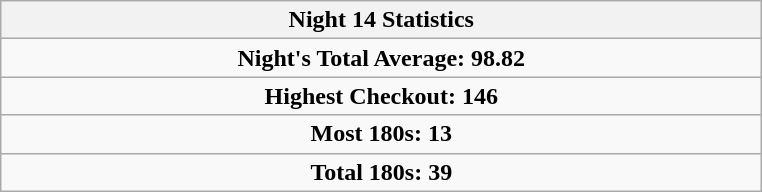<table class=wikitable style="text-align:center">
<tr>
<th width=500>Night 14 Statistics</th>
</tr>
<tr align=center>
<td colspan="3"><strong>Night's Total Average:</strong> <strong>98.82</strong></td>
</tr>
<tr align=center>
<td colspan="3"><strong>Highest Checkout:</strong>  <strong>146</strong></td>
</tr>
<tr align=center>
<td colspan="3"><strong>Most 180s:</strong>  <strong>13</strong></td>
</tr>
<tr align=center>
<td colspan="3"><strong>Total 180s:</strong> <strong>39</strong></td>
</tr>
</table>
